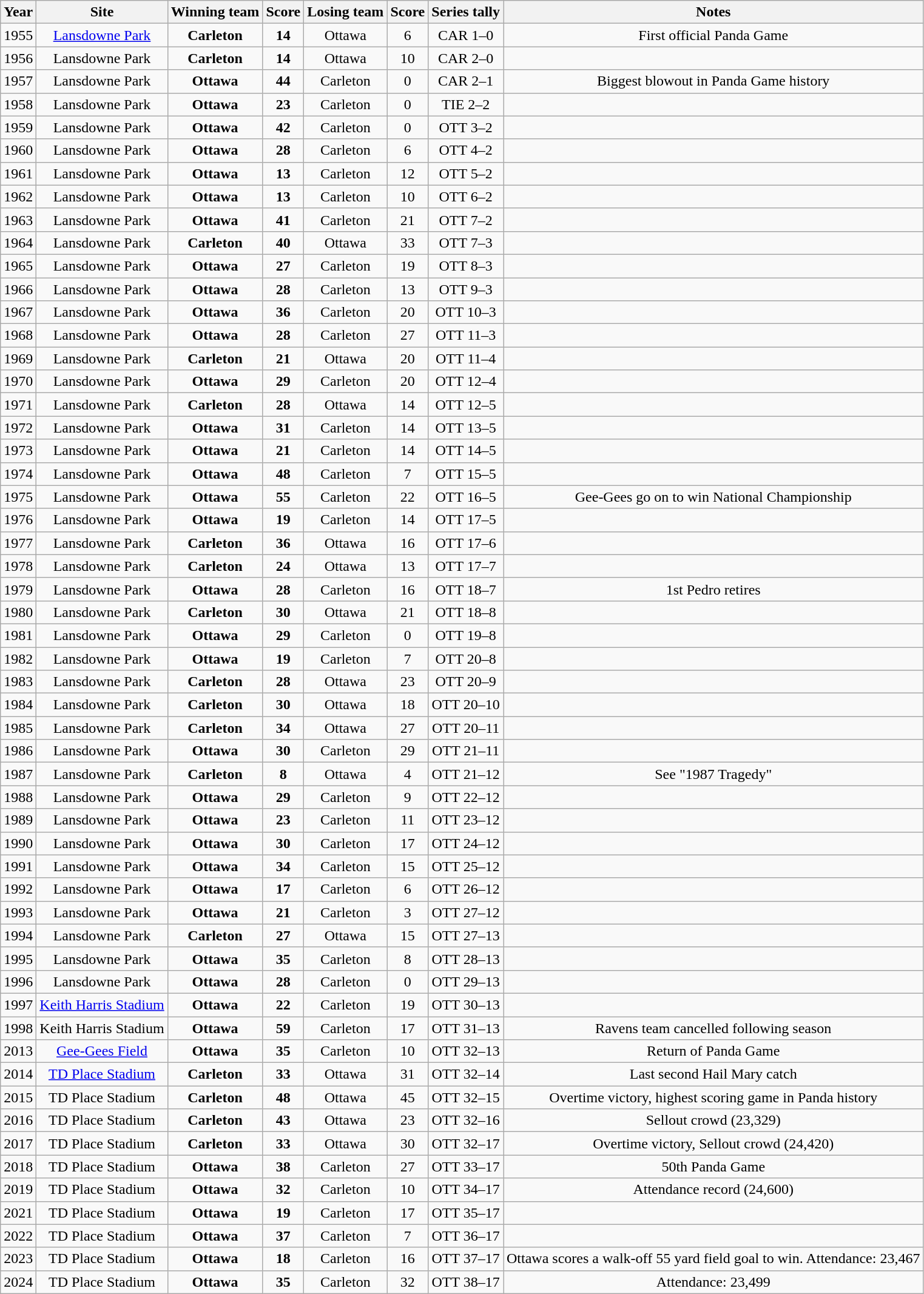<table class="wikitable sortable">
<tr>
<th>Year</th>
<th>Site</th>
<th>Winning team</th>
<th>Score</th>
<th>Losing team</th>
<th>Score</th>
<th>Series tally</th>
<th>Notes</th>
</tr>
<tr align=center>
<td>1955</td>
<td><a href='#'>Lansdowne Park</a></td>
<td><strong>Carleton</strong></td>
<td><strong>14</strong></td>
<td>Ottawa</td>
<td>6</td>
<td>CAR 1–0</td>
<td>First official Panda Game</td>
</tr>
<tr align=center>
<td>1956</td>
<td>Lansdowne Park</td>
<td><strong>Carleton</strong></td>
<td><strong>14</strong></td>
<td>Ottawa</td>
<td>10</td>
<td>CAR 2–0</td>
<td></td>
</tr>
<tr align=center>
<td>1957</td>
<td>Lansdowne Park</td>
<td><strong>Ottawa</strong></td>
<td><strong>44</strong></td>
<td>Carleton</td>
<td>0</td>
<td>CAR 2–1</td>
<td>Biggest blowout in Panda Game history</td>
</tr>
<tr align=center>
<td>1958</td>
<td>Lansdowne Park</td>
<td><strong>Ottawa</strong></td>
<td><strong>23</strong></td>
<td>Carleton</td>
<td>0</td>
<td>TIE 2–2</td>
<td></td>
</tr>
<tr align=center>
<td>1959</td>
<td>Lansdowne Park</td>
<td><strong>Ottawa</strong></td>
<td><strong>42</strong></td>
<td>Carleton</td>
<td>0</td>
<td>OTT 3–2</td>
<td></td>
</tr>
<tr align=center>
<td>1960</td>
<td>Lansdowne Park</td>
<td><strong>Ottawa</strong></td>
<td><strong>28</strong></td>
<td>Carleton</td>
<td>6</td>
<td>OTT 4–2</td>
<td></td>
</tr>
<tr align=center>
<td>1961</td>
<td>Lansdowne Park</td>
<td><strong>Ottawa</strong></td>
<td><strong>13</strong></td>
<td>Carleton</td>
<td>12</td>
<td>OTT 5–2</td>
<td></td>
</tr>
<tr align=center>
<td>1962</td>
<td>Lansdowne Park</td>
<td><strong>Ottawa</strong></td>
<td><strong>13</strong></td>
<td>Carleton</td>
<td>10</td>
<td>OTT 6–2</td>
<td></td>
</tr>
<tr align=center>
<td>1963</td>
<td>Lansdowne Park</td>
<td><strong>Ottawa</strong></td>
<td><strong>41</strong></td>
<td>Carleton</td>
<td>21</td>
<td>OTT 7–2</td>
<td></td>
</tr>
<tr align=center>
<td>1964</td>
<td>Lansdowne Park</td>
<td><strong>Carleton</strong></td>
<td><strong>40</strong></td>
<td>Ottawa</td>
<td>33</td>
<td>OTT 7–3</td>
<td></td>
</tr>
<tr align=center>
<td>1965</td>
<td>Lansdowne Park</td>
<td><strong>Ottawa</strong></td>
<td><strong>27</strong></td>
<td>Carleton</td>
<td>19</td>
<td>OTT 8–3</td>
<td></td>
</tr>
<tr align=center>
<td>1966</td>
<td>Lansdowne Park</td>
<td><strong>Ottawa</strong></td>
<td><strong>28</strong></td>
<td>Carleton</td>
<td>13</td>
<td>OTT 9–3</td>
<td></td>
</tr>
<tr align=center>
<td>1967</td>
<td>Lansdowne Park</td>
<td><strong>Ottawa</strong></td>
<td><strong>36</strong></td>
<td>Carleton</td>
<td>20</td>
<td>OTT 10–3</td>
<td></td>
</tr>
<tr align=center>
<td>1968</td>
<td>Lansdowne Park</td>
<td><strong>Ottawa</strong></td>
<td><strong>28</strong></td>
<td>Carleton</td>
<td>27</td>
<td>OTT 11–3</td>
<td></td>
</tr>
<tr align=center>
<td>1969</td>
<td>Lansdowne Park</td>
<td><strong>Carleton</strong></td>
<td><strong>21</strong></td>
<td>Ottawa</td>
<td>20</td>
<td>OTT 11–4</td>
<td></td>
</tr>
<tr align=center>
<td>1970</td>
<td>Lansdowne Park</td>
<td><strong>Ottawa</strong></td>
<td><strong>29</strong></td>
<td>Carleton</td>
<td>20</td>
<td>OTT 12–4</td>
<td></td>
</tr>
<tr align=center>
<td>1971</td>
<td>Lansdowne Park</td>
<td><strong>Carleton</strong></td>
<td><strong>28</strong></td>
<td>Ottawa</td>
<td>14</td>
<td>OTT 12–5</td>
<td></td>
</tr>
<tr align=center>
<td>1972</td>
<td>Lansdowne Park</td>
<td><strong>Ottawa</strong></td>
<td><strong>31</strong></td>
<td>Carleton</td>
<td>14</td>
<td>OTT 13–5</td>
<td></td>
</tr>
<tr align=center>
<td>1973</td>
<td>Lansdowne Park</td>
<td><strong>Ottawa</strong></td>
<td><strong>21</strong></td>
<td>Carleton</td>
<td>14</td>
<td>OTT 14–5</td>
<td></td>
</tr>
<tr align=center>
<td>1974</td>
<td>Lansdowne Park</td>
<td><strong>Ottawa</strong></td>
<td><strong>48</strong></td>
<td>Carleton</td>
<td>7</td>
<td>OTT 15–5</td>
<td></td>
</tr>
<tr align=center>
<td>1975</td>
<td>Lansdowne Park</td>
<td><strong>Ottawa</strong></td>
<td><strong>55</strong></td>
<td>Carleton</td>
<td>22</td>
<td>OTT 16–5</td>
<td>Gee-Gees go on to win National Championship</td>
</tr>
<tr align=center>
<td>1976</td>
<td>Lansdowne Park</td>
<td><strong>Ottawa</strong></td>
<td><strong>19</strong></td>
<td>Carleton</td>
<td>14</td>
<td>OTT 17–5</td>
<td></td>
</tr>
<tr align=center>
<td>1977</td>
<td>Lansdowne Park</td>
<td><strong>Carleton</strong></td>
<td><strong>36</strong></td>
<td>Ottawa</td>
<td>16</td>
<td>OTT 17–6</td>
<td></td>
</tr>
<tr align=center>
<td>1978</td>
<td>Lansdowne Park</td>
<td><strong>Carleton</strong></td>
<td><strong>24</strong></td>
<td>Ottawa</td>
<td>13</td>
<td>OTT 17–7</td>
<td></td>
</tr>
<tr align=center>
<td>1979</td>
<td>Lansdowne Park</td>
<td><strong>Ottawa</strong></td>
<td><strong>28</strong></td>
<td>Carleton</td>
<td>16</td>
<td>OTT 18–7</td>
<td>1st Pedro retires</td>
</tr>
<tr align=center>
<td>1980</td>
<td>Lansdowne Park</td>
<td><strong>Carleton</strong></td>
<td><strong>30</strong></td>
<td>Ottawa</td>
<td>21</td>
<td>OTT 18–8</td>
<td></td>
</tr>
<tr align=center>
<td>1981</td>
<td>Lansdowne Park</td>
<td><strong>Ottawa</strong></td>
<td><strong>29</strong></td>
<td>Carleton</td>
<td>0</td>
<td>OTT 19–8</td>
<td></td>
</tr>
<tr align=center>
<td>1982</td>
<td>Lansdowne Park</td>
<td><strong>Ottawa</strong></td>
<td><strong>19</strong></td>
<td>Carleton</td>
<td>7</td>
<td>OTT 20–8</td>
<td></td>
</tr>
<tr align=center>
<td>1983</td>
<td>Lansdowne Park</td>
<td><strong>Carleton</strong></td>
<td><strong>28</strong></td>
<td>Ottawa</td>
<td>23</td>
<td>OTT 20–9</td>
<td></td>
</tr>
<tr align=center>
<td>1984</td>
<td>Lansdowne Park</td>
<td><strong>Carleton</strong></td>
<td><strong>30</strong></td>
<td>Ottawa</td>
<td>18</td>
<td>OTT 20–10</td>
<td></td>
</tr>
<tr align=center>
<td>1985</td>
<td>Lansdowne Park</td>
<td><strong>Carleton</strong></td>
<td><strong>34</strong></td>
<td>Ottawa</td>
<td>27</td>
<td>OTT 20–11</td>
<td></td>
</tr>
<tr align=center>
<td>1986</td>
<td>Lansdowne Park</td>
<td><strong>Ottawa</strong></td>
<td><strong>30</strong></td>
<td>Carleton</td>
<td>29</td>
<td>OTT 21–11</td>
<td></td>
</tr>
<tr align=center>
<td>1987</td>
<td>Lansdowne Park</td>
<td><strong>Carleton</strong></td>
<td><strong>8</strong></td>
<td>Ottawa</td>
<td>4</td>
<td>OTT 21–12</td>
<td>See "1987 Tragedy"</td>
</tr>
<tr align=center>
<td>1988</td>
<td>Lansdowne Park</td>
<td><strong>Ottawa</strong></td>
<td><strong>29</strong></td>
<td>Carleton</td>
<td>9</td>
<td>OTT 22–12</td>
<td></td>
</tr>
<tr align=center>
<td>1989</td>
<td>Lansdowne Park</td>
<td><strong>Ottawa</strong></td>
<td><strong>23</strong></td>
<td>Carleton</td>
<td>11</td>
<td>OTT 23–12</td>
<td></td>
</tr>
<tr align=center>
<td>1990</td>
<td>Lansdowne Park</td>
<td><strong>Ottawa</strong></td>
<td><strong>30</strong></td>
<td>Carleton</td>
<td>17</td>
<td>OTT 24–12</td>
<td></td>
</tr>
<tr align=center>
<td>1991</td>
<td>Lansdowne Park</td>
<td><strong>Ottawa</strong></td>
<td><strong>34</strong></td>
<td>Carleton</td>
<td>15</td>
<td>OTT 25–12</td>
<td></td>
</tr>
<tr align=center>
<td>1992</td>
<td>Lansdowne Park</td>
<td><strong>Ottawa</strong></td>
<td><strong>17</strong></td>
<td>Carleton</td>
<td>6</td>
<td>OTT 26–12</td>
<td></td>
</tr>
<tr align=center>
<td>1993</td>
<td>Lansdowne Park</td>
<td><strong>Ottawa</strong></td>
<td><strong>21</strong></td>
<td>Carleton</td>
<td>3</td>
<td>OTT 27–12</td>
<td></td>
</tr>
<tr align=center>
<td>1994</td>
<td>Lansdowne Park</td>
<td><strong>Carleton</strong></td>
<td><strong>27</strong></td>
<td>Ottawa</td>
<td>15</td>
<td>OTT 27–13</td>
<td></td>
</tr>
<tr align=center>
<td>1995</td>
<td>Lansdowne Park</td>
<td><strong>Ottawa</strong></td>
<td><strong>35</strong></td>
<td>Carleton</td>
<td>8</td>
<td>OTT 28–13</td>
<td></td>
</tr>
<tr align=center>
<td>1996</td>
<td>Lansdowne Park</td>
<td><strong>Ottawa</strong></td>
<td><strong>28</strong></td>
<td>Carleton</td>
<td>0</td>
<td>OTT 29–13</td>
<td></td>
</tr>
<tr align=center>
<td>1997</td>
<td><a href='#'>Keith Harris Stadium</a></td>
<td><strong>Ottawa</strong></td>
<td><strong>22</strong></td>
<td>Carleton</td>
<td>19</td>
<td>OTT 30–13</td>
<td></td>
</tr>
<tr align=center>
<td>1998</td>
<td>Keith Harris Stadium</td>
<td><strong>Ottawa</strong></td>
<td><strong>59</strong></td>
<td>Carleton</td>
<td>17</td>
<td>OTT 31–13</td>
<td>Ravens team cancelled following season</td>
</tr>
<tr align=center>
<td>2013</td>
<td><a href='#'>Gee-Gees Field</a></td>
<td><strong>Ottawa</strong></td>
<td><strong>35</strong></td>
<td>Carleton</td>
<td>10</td>
<td>OTT 32–13</td>
<td>Return of Panda Game</td>
</tr>
<tr align=center>
<td>2014</td>
<td><a href='#'>TD Place Stadium</a></td>
<td><strong>Carleton</strong></td>
<td><strong>33</strong></td>
<td>Ottawa</td>
<td>31</td>
<td>OTT 32–14</td>
<td>Last second Hail Mary catch</td>
</tr>
<tr align=center>
<td>2015</td>
<td>TD Place Stadium</td>
<td><strong>Carleton</strong></td>
<td><strong>48</strong></td>
<td>Ottawa</td>
<td>45</td>
<td>OTT 32–15</td>
<td>Overtime victory, highest scoring game in Panda history</td>
</tr>
<tr align=center>
<td>2016</td>
<td>TD Place Stadium</td>
<td><strong>Carleton</strong></td>
<td><strong>43</strong></td>
<td>Ottawa</td>
<td>23</td>
<td>OTT 32–16</td>
<td>Sellout crowd (23,329)</td>
</tr>
<tr align=center>
<td>2017</td>
<td>TD Place Stadium</td>
<td><strong>Carleton</strong></td>
<td><strong>33</strong></td>
<td>Ottawa</td>
<td>30</td>
<td>OTT 32–17</td>
<td>Overtime victory, Sellout crowd (24,420)</td>
</tr>
<tr align=center>
<td>2018</td>
<td>TD Place Stadium</td>
<td><strong>Ottawa</strong></td>
<td><strong>38</strong></td>
<td>Carleton</td>
<td>27</td>
<td>OTT 33–17</td>
<td>50th Panda Game</td>
</tr>
<tr align=center>
<td>2019</td>
<td>TD Place Stadium</td>
<td><strong>Ottawa</strong></td>
<td><strong>32</strong></td>
<td>Carleton</td>
<td>10</td>
<td>OTT 34–17</td>
<td>Attendance record (24,600)</td>
</tr>
<tr align=center>
<td>2021</td>
<td>TD Place Stadium</td>
<td><strong>Ottawa</strong></td>
<td><strong>19</strong></td>
<td>Carleton</td>
<td>17</td>
<td>OTT 35–17</td>
<td></td>
</tr>
<tr align=center>
<td>2022</td>
<td>TD Place Stadium</td>
<td><strong>Ottawa</strong></td>
<td><strong>37</strong></td>
<td>Carleton</td>
<td>7</td>
<td>OTT 36–17</td>
<td></td>
</tr>
<tr align=center>
<td>2023</td>
<td>TD Place Stadium</td>
<td><strong>Ottawa</strong></td>
<td><strong>18</strong></td>
<td>Carleton</td>
<td>16</td>
<td>OTT 37–17</td>
<td>Ottawa scores a walk-off 55 yard field goal to win.  Attendance: 23,467</td>
</tr>
<tr align=center>
<td>2024</td>
<td>TD Place Stadium</td>
<td><strong>Ottawa</strong></td>
<td><strong>35</strong></td>
<td>Carleton</td>
<td>32</td>
<td>OTT 38–17</td>
<td>Attendance: 23,499</td>
</tr>
</table>
